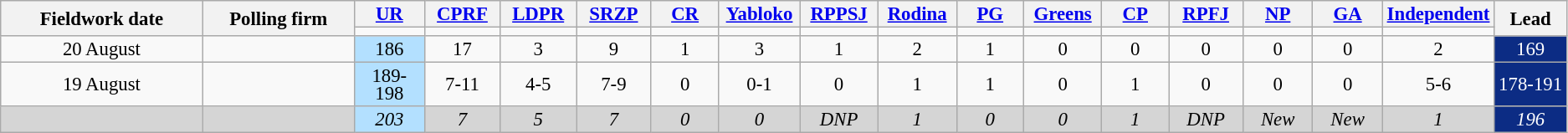<table class=wikitable style="font-size:95%; line-height:14px; text-align:center">
<tr>
<th style=width:200px; rowspan=2>Fieldwork date</th>
<th style=width:150px; rowspan=2>Polling firm</th>
<th style="width:60px;"><a href='#'>UR</a></th>
<th style="width:60px;"><a href='#'>CPRF</a></th>
<th style="width:60px;"><a href='#'>LDPR</a></th>
<th style="width:60px;"><a href='#'>SRZP</a></th>
<th style="width:60px;"><a href='#'>CR</a></th>
<th style="width:60px;"><a href='#'>Yabloko</a></th>
<th style="width:60px;"><a href='#'>RPPSJ</a></th>
<th style="width:60px;"><a href='#'>Rodina</a></th>
<th style="width:60px;"><a href='#'>PG</a></th>
<th style="width:60px;"><a href='#'>Greens</a></th>
<th style="width:60px;"><a href='#'>CP</a></th>
<th style="width:60px;"><a href='#'>RPFJ</a></th>
<th style="width:60px;"><a href='#'>NP</a></th>
<th style="width:60px;"><a href='#'>GA</a></th>
<th style="width:60px;"><a href='#'>Independent</a></th>
<th style="width:60px;" rowspan="2">Lead</th>
</tr>
<tr>
<td bgcolor=></td>
<td bgcolor=></td>
<td bgcolor=></td>
<td bgcolor=></td>
<td bgcolor=></td>
<td bgcolor=></td>
<td bgcolor=></td>
<td bgcolor=></td>
<td bgcolor=></td>
<td bgcolor=></td>
<td bgcolor=></td>
<td bgcolor=></td>
<td bgcolor=></td>
<td bgcolor=></td>
<td bgcolor=></td>
</tr>
<tr>
<td>20 August</td>
<td></td>
<td style="background:#B3E0FF">186</td>
<td>17</td>
<td>3</td>
<td>9</td>
<td>1</td>
<td>3</td>
<td>1</td>
<td>2</td>
<td>1</td>
<td>0</td>
<td>0</td>
<td>0</td>
<td>0</td>
<td>0</td>
<td>2</td>
<td style="background:#0C2C84; color:white;">169</td>
</tr>
<tr>
<td>19 August</td>
<td></td>
<td style="background:#B3E0FF">189-198</td>
<td>7-11</td>
<td>4-5</td>
<td>7-9</td>
<td>0</td>
<td>0-1</td>
<td>0</td>
<td>1</td>
<td>1</td>
<td>0</td>
<td>1</td>
<td>0</td>
<td>0</td>
<td>0</td>
<td>5-6</td>
<td style="background:#0C2C84; color:white;">178-191</td>
</tr>
<tr>
<td style="background:#D5D5D5"></td>
<td style="background:#D5D5D5"></td>
<td style="background:#B3E0FF"><em>203</em></td>
<td style="background:#D5D5D5"><em>7</em></td>
<td style="background:#D5D5D5"><em>5</em></td>
<td style="background:#D5D5D5"><em>7</em></td>
<td style="background:#D5D5D5"><em>0</em></td>
<td style="background:#D5D5D5"><em>0</em></td>
<td style="background:#D5D5D5"><em>DNP</em></td>
<td style="background:#D5D5D5"><em>1</em></td>
<td style="background:#D5D5D5"><em>0</em></td>
<td style="background:#D5D5D5"><em>0</em></td>
<td style="background:#D5D5D5"><em>1</em></td>
<td style="background:#D5D5D5"><em>DNP</em></td>
<td style="background:#D5D5D5"><em>New</em></td>
<td style="background:#D5D5D5"><em>New</em></td>
<td style="background:#D5D5D5"><em>1</em></td>
<td style="background:#0C2C84; color:white;"><em>196</em></td>
</tr>
</table>
